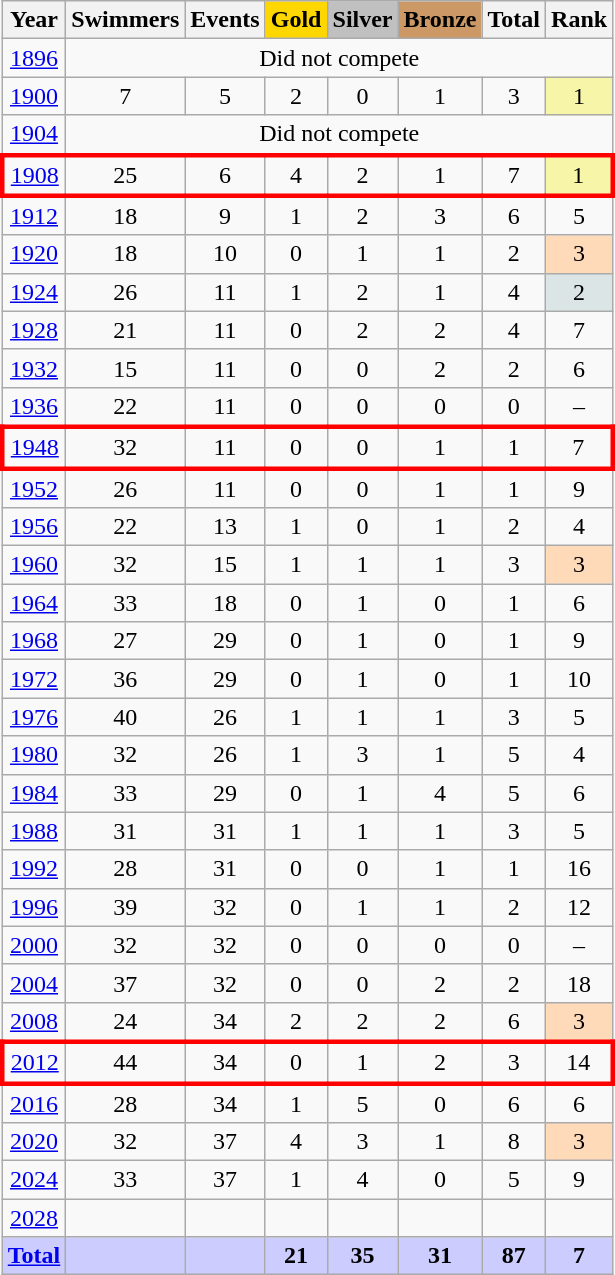<table class="wikitable sortable collapsible collapsed">
<tr>
<th>Year</th>
<th>Swimmers</th>
<th>Events</th>
<th style="text-align:center; background-color:gold;"><strong>Gold</strong></th>
<th style="text-align:center; background-color:silver;"><strong>Silver</strong></th>
<th style="text-align:center; background-color:#c96;"><strong>Bronze</strong></th>
<th>Total</th>
<th>Rank</th>
</tr>
<tr style="text-align:center">
<td><a href='#'>1896</a></td>
<td colspan=7>Did not compete</td>
</tr>
<tr style="text-align:center">
<td><a href='#'>1900</a></td>
<td>7</td>
<td>5</td>
<td>2</td>
<td>0</td>
<td>1</td>
<td>3</td>
<td style="background-color:#F7F6A8">1</td>
</tr>
<tr style="text-align:center">
<td><a href='#'>1904</a></td>
<td colspan=7>Did not compete</td>
</tr>
<tr style="text-align:center;border: 3px solid red">
<td><a href='#'>1908</a></td>
<td>25</td>
<td>6</td>
<td>4</td>
<td>2</td>
<td>1</td>
<td>7</td>
<td style="background-color:#F7F6A8">1</td>
</tr>
<tr style="text-align:center">
<td><a href='#'>1912</a></td>
<td>18</td>
<td>9</td>
<td>1</td>
<td>2</td>
<td>3</td>
<td>6</td>
<td>5</td>
</tr>
<tr style="text-align:center">
<td><a href='#'>1920</a></td>
<td>18</td>
<td>10</td>
<td>0</td>
<td>1</td>
<td>1</td>
<td>2</td>
<td style="background-color:#ffdab9">3</td>
</tr>
<tr style="text-align:center">
<td><a href='#'>1924</a></td>
<td>26</td>
<td>11</td>
<td>1</td>
<td>2</td>
<td>1</td>
<td>4</td>
<td style="background-color:#dce5e5">2</td>
</tr>
<tr style="text-align:center">
<td><a href='#'>1928</a></td>
<td>21</td>
<td>11</td>
<td>0</td>
<td>2</td>
<td>2</td>
<td>4</td>
<td>7</td>
</tr>
<tr style="text-align:center">
<td><a href='#'>1932</a></td>
<td>15</td>
<td>11</td>
<td>0</td>
<td>0</td>
<td>2</td>
<td>2</td>
<td>6</td>
</tr>
<tr style="text-align:center">
<td><a href='#'>1936</a></td>
<td>22</td>
<td>11</td>
<td>0</td>
<td>0</td>
<td>0</td>
<td>0</td>
<td>–</td>
</tr>
<tr style="text-align:center;border: 3px solid red">
<td><a href='#'>1948</a></td>
<td>32</td>
<td>11</td>
<td>0</td>
<td>0</td>
<td>1</td>
<td>1</td>
<td>7</td>
</tr>
<tr style="text-align:center">
<td><a href='#'>1952</a></td>
<td>26</td>
<td>11</td>
<td>0</td>
<td>0</td>
<td>1</td>
<td>1</td>
<td>9</td>
</tr>
<tr style="text-align:center">
<td><a href='#'>1956</a></td>
<td>22</td>
<td>13</td>
<td>1</td>
<td>0</td>
<td>1</td>
<td>2</td>
<td>4</td>
</tr>
<tr style="text-align:center">
<td><a href='#'>1960</a></td>
<td>32</td>
<td>15</td>
<td>1</td>
<td>1</td>
<td>1</td>
<td>3</td>
<td style="background-color:#ffdab9">3</td>
</tr>
<tr style="text-align:center">
<td><a href='#'>1964</a></td>
<td>33</td>
<td>18</td>
<td>0</td>
<td>1</td>
<td>0</td>
<td>1</td>
<td>6</td>
</tr>
<tr style="text-align:center">
<td><a href='#'>1968</a></td>
<td>27</td>
<td>29</td>
<td>0</td>
<td>1</td>
<td>0</td>
<td>1</td>
<td>9</td>
</tr>
<tr style="text-align:center">
<td><a href='#'>1972</a></td>
<td>36</td>
<td>29</td>
<td>0</td>
<td>1</td>
<td>0</td>
<td>1</td>
<td>10</td>
</tr>
<tr style="text-align:center">
<td><a href='#'>1976</a></td>
<td>40</td>
<td>26</td>
<td>1</td>
<td>1</td>
<td>1</td>
<td>3</td>
<td>5</td>
</tr>
<tr style="text-align:center">
<td><a href='#'>1980</a></td>
<td>32</td>
<td>26</td>
<td>1</td>
<td>3</td>
<td>1</td>
<td>5</td>
<td>4</td>
</tr>
<tr style="text-align:center">
<td><a href='#'>1984</a></td>
<td>33</td>
<td>29</td>
<td>0</td>
<td>1</td>
<td>4</td>
<td>5</td>
<td>6</td>
</tr>
<tr style="text-align:center">
<td><a href='#'>1988</a></td>
<td>31</td>
<td>31</td>
<td>1</td>
<td>1</td>
<td>1</td>
<td>3</td>
<td>5</td>
</tr>
<tr style="text-align:center">
<td><a href='#'>1992</a></td>
<td>28</td>
<td>31</td>
<td>0</td>
<td>0</td>
<td>1</td>
<td>1</td>
<td>16</td>
</tr>
<tr style="text-align:center">
<td><a href='#'>1996</a></td>
<td>39</td>
<td>32</td>
<td>0</td>
<td>1</td>
<td>1</td>
<td>2</td>
<td>12</td>
</tr>
<tr style="text-align:center">
<td><a href='#'>2000</a></td>
<td>32</td>
<td>32</td>
<td>0</td>
<td>0</td>
<td>0</td>
<td>0</td>
<td>–</td>
</tr>
<tr style="text-align:center">
<td><a href='#'>2004</a></td>
<td>37</td>
<td>32</td>
<td>0</td>
<td>0</td>
<td>2</td>
<td>2</td>
<td>18</td>
</tr>
<tr style="text-align:center">
<td><a href='#'>2008</a></td>
<td>24</td>
<td>34</td>
<td>2</td>
<td>2</td>
<td>2</td>
<td>6</td>
<td style="background-color:#ffdab9">3</td>
</tr>
<tr style="text-align:center;border: 3px solid red">
<td><a href='#'>2012</a></td>
<td>44</td>
<td>34</td>
<td>0</td>
<td>1</td>
<td>2</td>
<td>3</td>
<td>14</td>
</tr>
<tr style="text-align:center">
<td><a href='#'>2016</a></td>
<td>28</td>
<td>34</td>
<td>1</td>
<td>5</td>
<td>0</td>
<td>6</td>
<td>6</td>
</tr>
<tr style="text-align:center">
<td><a href='#'>2020</a></td>
<td>32</td>
<td>37</td>
<td>4</td>
<td>3</td>
<td>1</td>
<td>8</td>
<td style="background-color:#ffdab9">3</td>
</tr>
<tr style="text-align:center">
<td><a href='#'>2024</a></td>
<td>33</td>
<td>37</td>
<td>1</td>
<td>4</td>
<td>0</td>
<td>5</td>
<td>9</td>
</tr>
<tr style="text-align:center">
<td><a href='#'>2028</a></td>
<td></td>
<td></td>
<td></td>
<td></td>
<td></td>
<td></td>
<td></td>
</tr>
<tr style="text-align:center; background-color:#ccf;">
<td><strong><a href='#'>Total</a></strong></td>
<td></td>
<td></td>
<td><strong>21</strong></td>
<td><strong>35</strong></td>
<td><strong>31</strong></td>
<td><strong>87</strong></td>
<td><strong>7</strong></td>
</tr>
</table>
